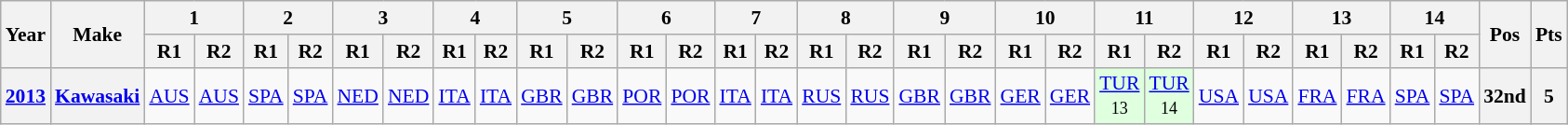<table class="wikitable" style="text-align:center; font-size:90%">
<tr>
<th valign="middle" rowspan=2>Year</th>
<th valign="middle" rowspan=2>Make</th>
<th colspan=2>1</th>
<th colspan=2>2</th>
<th colspan=2>3</th>
<th colspan=2>4</th>
<th colspan=2>5</th>
<th colspan=2>6</th>
<th colspan=2>7</th>
<th colspan=2>8</th>
<th colspan=2>9</th>
<th colspan=2>10</th>
<th colspan=2>11</th>
<th colspan=2>12</th>
<th colspan=2>13</th>
<th colspan=2>14</th>
<th rowspan=2>Pos</th>
<th rowspan=2>Pts</th>
</tr>
<tr>
<th>R1</th>
<th>R2</th>
<th>R1</th>
<th>R2</th>
<th>R1</th>
<th>R2</th>
<th>R1</th>
<th>R2</th>
<th>R1</th>
<th>R2</th>
<th>R1</th>
<th>R2</th>
<th>R1</th>
<th>R2</th>
<th>R1</th>
<th>R2</th>
<th>R1</th>
<th>R2</th>
<th>R1</th>
<th>R2</th>
<th>R1</th>
<th>R2</th>
<th>R1</th>
<th>R2</th>
<th>R1</th>
<th>R2</th>
<th>R1</th>
<th>R2</th>
</tr>
<tr>
<th><a href='#'>2013</a></th>
<th><a href='#'>Kawasaki</a></th>
<td><a href='#'>AUS</a></td>
<td><a href='#'>AUS</a></td>
<td><a href='#'>SPA</a></td>
<td><a href='#'>SPA</a></td>
<td><a href='#'>NED</a></td>
<td><a href='#'>NED</a></td>
<td><a href='#'>ITA</a></td>
<td><a href='#'>ITA</a></td>
<td><a href='#'>GBR</a></td>
<td><a href='#'>GBR</a></td>
<td><a href='#'>POR</a></td>
<td><a href='#'>POR</a></td>
<td><a href='#'>ITA</a></td>
<td><a href='#'>ITA</a></td>
<td><a href='#'>RUS</a></td>
<td><a href='#'>RUS</a></td>
<td><a href='#'>GBR</a></td>
<td><a href='#'>GBR</a></td>
<td><a href='#'>GER</a></td>
<td><a href='#'>GER</a></td>
<td style="background:#DFFFDF;"><a href='#'>TUR</a><br><small>13</small></td>
<td style="background:#DFFFDF;"><a href='#'>TUR</a><br><small>14</small></td>
<td><a href='#'>USA</a></td>
<td><a href='#'>USA</a></td>
<td><a href='#'>FRA</a></td>
<td><a href='#'>FRA</a></td>
<td><a href='#'>SPA</a></td>
<td><a href='#'>SPA</a></td>
<th>32nd</th>
<th>5</th>
</tr>
</table>
